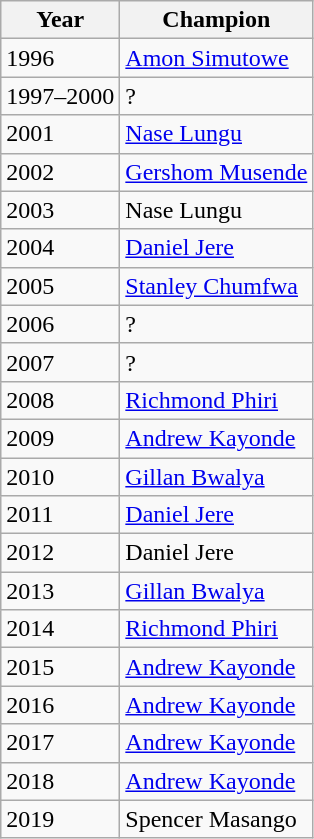<table class="sortable wikitable">
<tr>
<th>Year</th>
<th>Champion</th>
</tr>
<tr>
<td>1996</td>
<td><a href='#'>Amon Simutowe</a></td>
</tr>
<tr>
<td>1997–2000</td>
<td>?</td>
</tr>
<tr>
<td>2001</td>
<td><a href='#'>Nase Lungu</a></td>
</tr>
<tr>
<td>2002</td>
<td><a href='#'>Gershom Musende</a></td>
</tr>
<tr>
<td>2003</td>
<td>Nase Lungu</td>
</tr>
<tr>
<td>2004</td>
<td><a href='#'>Daniel Jere</a></td>
</tr>
<tr>
<td>2005</td>
<td><a href='#'>Stanley Chumfwa</a></td>
</tr>
<tr>
<td>2006</td>
<td>?</td>
</tr>
<tr>
<td>2007</td>
<td>?</td>
</tr>
<tr>
<td>2008</td>
<td><a href='#'>Richmond Phiri</a></td>
</tr>
<tr>
<td>2009</td>
<td><a href='#'>Andrew Kayonde</a></td>
</tr>
<tr>
<td>2010</td>
<td><a href='#'>Gillan Bwalya</a></td>
</tr>
<tr>
<td>2011</td>
<td><a href='#'>Daniel Jere</a></td>
</tr>
<tr>
<td>2012</td>
<td>Daniel Jere</td>
</tr>
<tr>
<td>2013</td>
<td><a href='#'>Gillan Bwalya</a></td>
</tr>
<tr>
<td>2014</td>
<td><a href='#'>Richmond Phiri</a></td>
</tr>
<tr>
<td>2015</td>
<td><a href='#'>Andrew Kayonde</a></td>
</tr>
<tr>
<td>2016</td>
<td><a href='#'>Andrew Kayonde</a></td>
</tr>
<tr>
<td>2017</td>
<td><a href='#'>Andrew Kayonde</a></td>
</tr>
<tr>
<td>2018</td>
<td><a href='#'>Andrew Kayonde</a></td>
</tr>
<tr>
<td>2019</td>
<td>Spencer Masango</td>
</tr>
</table>
